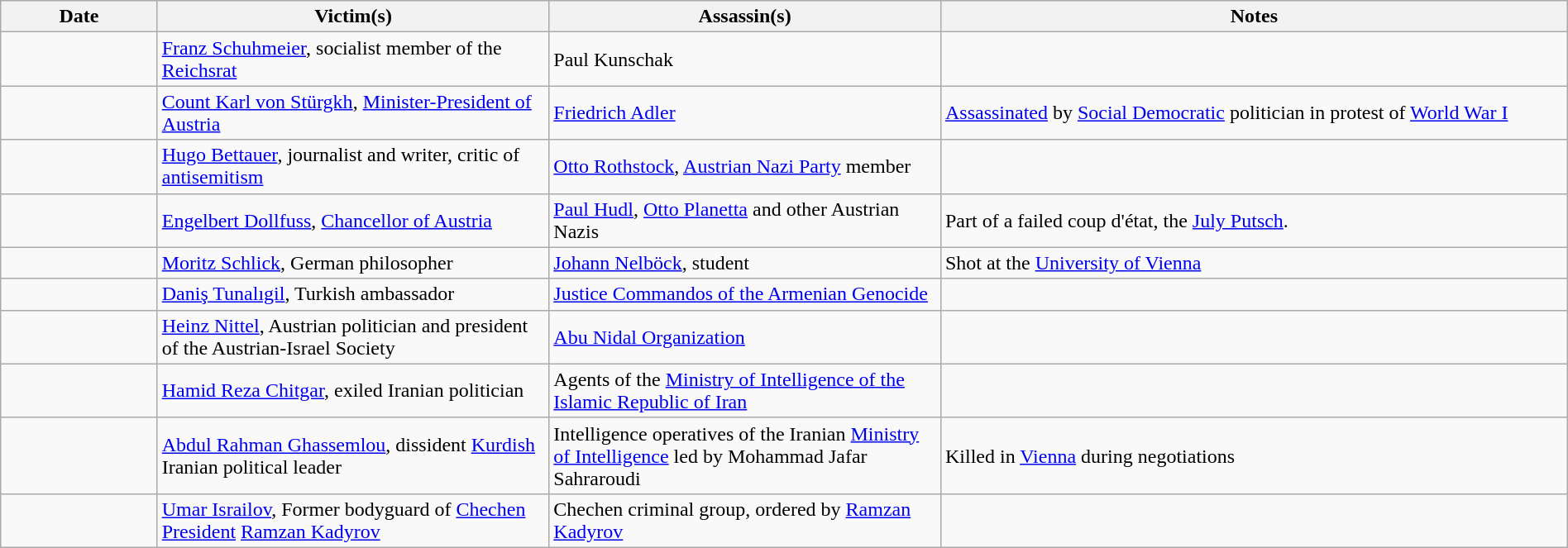<table class="wikitable sortable" style="width:100%">
<tr>
<th style="width:10%">Date</th>
<th style="width:25%">Victim(s)</th>
<th style="width:25%">Assassin(s)</th>
<th style="width:40%">Notes</th>
</tr>
<tr>
<td></td>
<td><a href='#'>Franz Schuhmeier</a>, socialist member of the <a href='#'>Reichsrat</a></td>
<td>Paul Kunschak</td>
<td></td>
</tr>
<tr>
<td></td>
<td><a href='#'>Count Karl von Stürgkh</a>, <a href='#'>Minister-President of Austria</a></td>
<td><a href='#'>Friedrich Adler</a></td>
<td><a href='#'>Assassinated</a> by <a href='#'>Social Democratic</a> politician in protest of <a href='#'>World War I</a></td>
</tr>
<tr>
<td></td>
<td><a href='#'>Hugo Bettauer</a>, journalist and writer, critic of <a href='#'>antisemitism</a></td>
<td><a href='#'>Otto Rothstock</a>, <a href='#'>Austrian Nazi Party</a> member</td>
<td></td>
</tr>
<tr>
<td></td>
<td><a href='#'>Engelbert Dollfuss</a>, <a href='#'>Chancellor of Austria</a></td>
<td><a href='#'>Paul Hudl</a>, <a href='#'>Otto Planetta</a> and other Austrian Nazis</td>
<td>Part of a failed coup d'état, the <a href='#'>July Putsch</a>.</td>
</tr>
<tr>
<td></td>
<td><a href='#'>Moritz Schlick</a>, German philosopher</td>
<td><a href='#'>Johann Nelböck</a>, student</td>
<td>Shot at the <a href='#'>University of Vienna</a></td>
</tr>
<tr>
<td></td>
<td><a href='#'>Daniş Tunalıgil</a>, Turkish ambassador</td>
<td><a href='#'>Justice Commandos of the Armenian Genocide</a></td>
</tr>
<tr>
<td></td>
<td><a href='#'>Heinz Nittel</a>, Austrian politician and president of the Austrian-Israel Society</td>
<td><a href='#'>Abu Nidal Organization</a></td>
<td></td>
</tr>
<tr>
<td></td>
<td><a href='#'>Hamid Reza Chitgar</a>, exiled Iranian politician</td>
<td>Agents of the <a href='#'>Ministry of Intelligence of the Islamic Republic of Iran</a></td>
<td></td>
</tr>
<tr>
<td></td>
<td><a href='#'>Abdul Rahman Ghassemlou</a>, dissident <a href='#'>Kurdish</a> Iranian political leader</td>
<td>Intelligence operatives of the Iranian <a href='#'>Ministry of Intelligence</a> led by Mohammad Jafar Sahraroudi</td>
<td>Killed in <a href='#'>Vienna</a> during negotiations</td>
</tr>
<tr>
<td></td>
<td><a href='#'>Umar Israilov</a>, Former bodyguard of <a href='#'>Chechen President</a> <a href='#'>Ramzan Kadyrov</a></td>
<td>Chechen criminal group, ordered by <a href='#'>Ramzan Kadyrov</a></td>
<td></td>
</tr>
</table>
